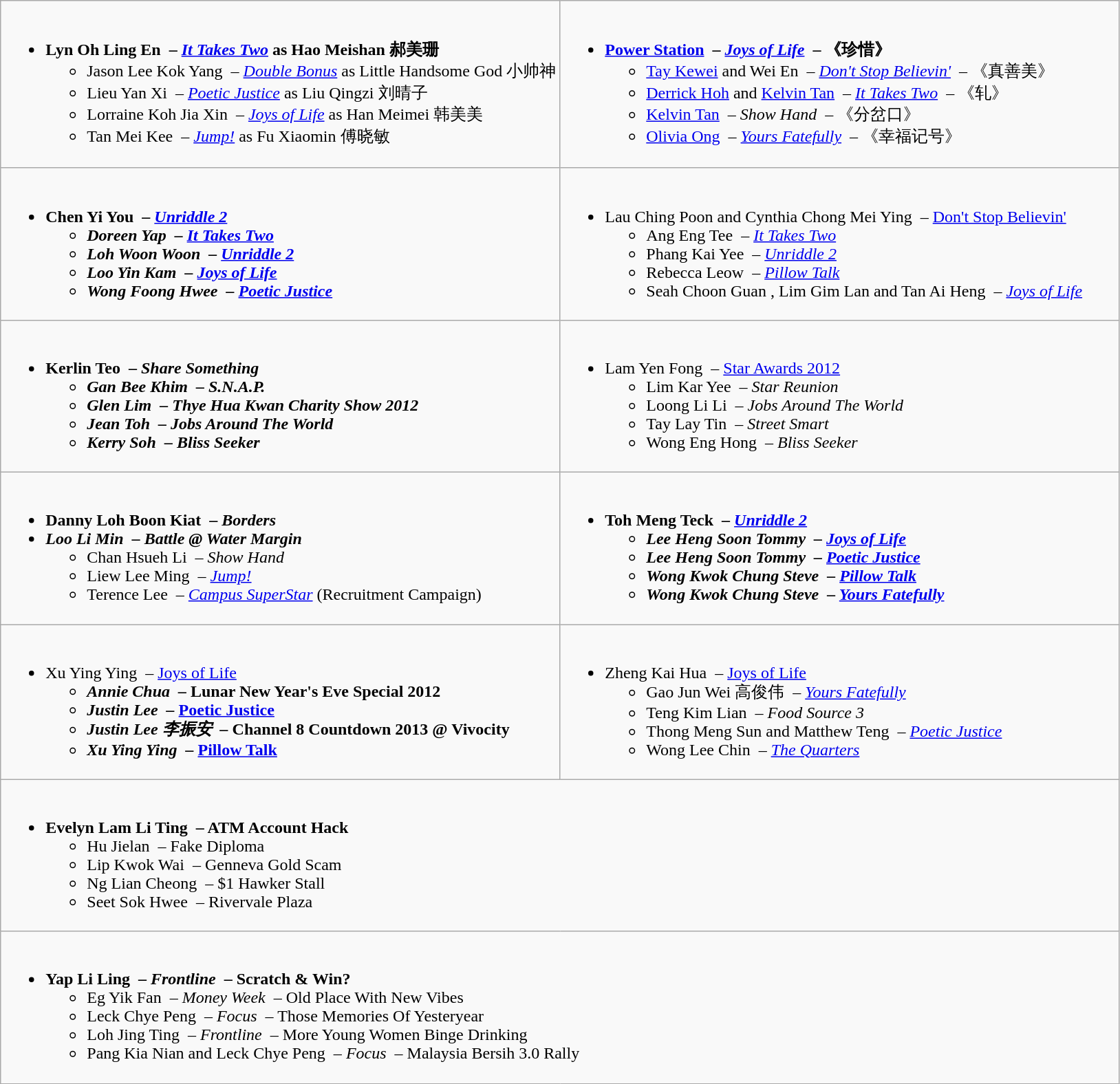<table class=wikitable>
<tr>
<td valign="top" width="50%"><br><div></div><ul><li><strong>Lyn Oh Ling En   – <em><a href='#'>It Takes Two</a></em>  as Hao Meishan 郝美珊</strong><ul><li>Jason Lee Kok Yang   – <em><a href='#'>Double Bonus</a></em> as Little Handsome God 小帅神</li><li>Lieu Yan Xi  – <em><a href='#'>Poetic Justice</a></em>  as Liu Qingzi 刘晴子</li><li>Lorraine Koh Jia Xin   – <em><a href='#'>Joys of Life</a></em>  as Han Meimei 韩美美</li><li>Tan Mei Kee   – <em><a href='#'>Jump!</a></em> as Fu Xiaomin 傅晓敏</li></ul></li></ul></td>
<td valign="top" width="50%"><br><div></div><ul><li><strong><a href='#'>Power Station</a>  – <em><a href='#'>Joys of Life</a></em>  – 《珍惜》</strong><ul><li><a href='#'>Tay Kewei</a>  and Wei En   – <em><a href='#'>Don't Stop Believin'</a></em>  – 《真善美》</li><li><a href='#'>Derrick Hoh</a>  and <a href='#'>Kelvin Tan</a>  – <em><a href='#'>It Takes Two</a></em>   – 《轧》</li><li><a href='#'>Kelvin Tan</a>    – <em>Show Hand</em>  – 《分岔口》</li><li><a href='#'>Olivia Ong</a>  – <em><a href='#'>Yours Fatefully</a></em>   – 《幸福记号》</li></ul></li></ul></td>
</tr>
<tr>
<td valign="top" width="50%"><br><div></div><ul><li><strong>Chen Yi You  – <em><a href='#'>Unriddle 2</a><strong><em><ul><li>Doreen Yap   – </em><a href='#'>It Takes Two</a><em></li><li>Loh Woon Woon   – </em><a href='#'>Unriddle 2</a><em></li><li>Loo Yin Kam  – </em><a href='#'>Joys of Life</a><em></li><li>Wong Foong Hwee   – </em><a href='#'>Poetic Justice</a><em></li></ul></li></ul></td>
<td valign="top" width="50%"><br><div></div><ul><li></strong>Lau Ching Poon  and Cynthia Chong Mei Ying   – </em><a href='#'>Don't Stop Believin'</a></em></strong><ul><li>Ang Eng Tee   – <em><a href='#'>It Takes Two</a></em></li><li>Phang Kai Yee  – <em><a href='#'>Unriddle 2</a></em></li><li>Rebecca Leow   – <em><a href='#'>Pillow Talk</a></em></li><li>Seah Choon Guan , Lim Gim Lan and Tan Ai Heng   – <em><a href='#'>Joys of Life</a></em></li></ul></li></ul></td>
</tr>
<tr>
<td valign="top" width="50%"><br><div></div><ul><li><strong>Kerlin Teo   – <em>Share Something<strong><em><ul><li>Gan Bee Khim  – </em>S.N.A.P.<em></li><li>Glen Lim   – </em>Thye Hua Kwan Charity Show 2012<em></li><li>Jean Toh   – </em>Jobs Around The World<em></li><li>Kerry Soh  – </em>Bliss Seeker<em></li></ul></li></ul></td>
<td valign="top" width="50%"><br><div></div><ul><li></strong>Lam Yen Fong   – </em><a href='#'>Star Awards 2012</a></em></strong><ul><li>Lim Kar Yee   – <em>Star Reunion</em></li><li>Loong Li Li   – <em>Jobs Around The World</em></li><li>Tay Lay Tin   – <em>Street Smart</em></li><li>Wong Eng Hong  – <em>Bliss Seeker</em></li></ul></li></ul></td>
</tr>
<tr>
<td valign="top" width="50%"><br><div></div><ul><li><strong>Danny Loh Boon Kiat   – <em>Borders<strong><em></li><li></strong>Loo Li Min   – </em>Battle @ Water Margin</em></strong><ul><li>Chan Hsueh Li   – <em>Show Hand</em></li><li>Liew Lee Ming   – <em><a href='#'>Jump!</a></em></li><li>Terence Lee   – <em><a href='#'>Campus SuperStar</a></em> (Recruitment Campaign)</li></ul></li></ul></td>
<td valign="top" width="50%"><br><div></div><ul><li><strong>Toh Meng Teck   – <em><a href='#'>Unriddle 2</a><strong><em><ul><li>Lee Heng Soon Tommy   – </em><a href='#'>Joys of Life</a><em></li><li>Lee Heng Soon Tommy   – </em><a href='#'>Poetic Justice</a><em></li><li>Wong Kwok Chung Steve   – </em><a href='#'>Pillow Talk</a><em></li><li>Wong Kwok Chung Steve   – </em><a href='#'>Yours Fatefully</a><em></li></ul></li></ul></td>
</tr>
<tr>
<td valign="top" width="50%"><br><div></div><ul><li></strong>Xu Ying Ying   – </em><a href='#'>Joys of Life</a><em> <strong><ul><li>Annie Chua   – </em>Lunar New Year's Eve Special 2012<em></li><li>Justin Lee   – </em><a href='#'>Poetic Justice</a><em></li><li>Justin Lee 李振安  – </em>Channel 8 Countdown 2013 @ Vivocity<em></li><li>Xu Ying Ying   – </em><a href='#'>Pillow Talk</a><em></li></ul></li></ul></td>
<td valign="top" width="50%"><br><div></div><ul><li></strong>Zheng Kai Hua   – </em><a href='#'>Joys of Life</a></em></strong><ul><li>Gao Jun Wei 高俊伟  – <em><a href='#'>Yours Fatefully</a></em></li><li>Teng Kim Lian   – <em>Food Source 3</em></li><li>Thong Meng Sun  and Matthew Teng   – <em><a href='#'>Poetic Justice</a></em></li><li>Wong Lee Chin   – <em><a href='#'>The Quarters</a></em></li></ul></li></ul></td>
</tr>
<tr>
<td colspan=2 valign="top" width="100%"><br><div></div><ul><li><strong>Evelyn Lam Li Ting   – ATM Account Hack</strong><ul><li>Hu Jielan  – Fake Diploma</li><li>Lip Kwok Wai  – Genneva Gold Scam</li><li>Ng Lian Cheong  – $1 Hawker Stall</li><li>Seet Sok Hwee   – Rivervale Plaza</li></ul></li></ul></td>
</tr>
<tr>
<td colspan=2 valign="top" width="100%"><br><div></div><ul><li><strong>Yap Li Ling   – <em>Frontline</em>   – Scratch & Win? </strong><ul><li>Eg Yik Fan   – <em>Money Week</em>   – Old Place With New Vibes</li><li>Leck Chye Peng  – <em>Focus</em>   – Those Memories Of Yesteryear</li><li>Loh Jing Ting   – <em>Frontline</em>   – More Young Women Binge Drinking</li><li>Pang Kia Nian  and Leck Chye Peng   – <em>Focus</em>   – Malaysia Bersih 3.0 Rally</li></ul></li></ul></td>
</tr>
</table>
